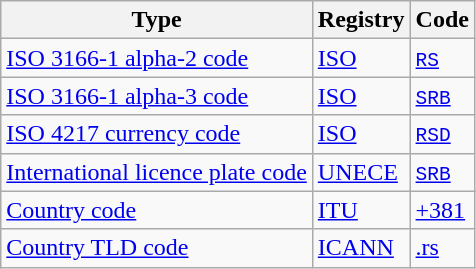<table class="wikitable">
<tr>
<th scope="col">Type</th>
<th scope="col">Registry</th>
<th scope="col">Code</th>
</tr>
<tr>
<td><a href='#'>ISO 3166-1 alpha-2 code</a></td>
<td><a href='#'>ISO</a></td>
<td><code><a href='#'>RS</a></code></td>
</tr>
<tr>
<td><a href='#'>ISO 3166-1 alpha-3 code</a></td>
<td><a href='#'>ISO</a></td>
<td><code><a href='#'>SRB</a></code></td>
</tr>
<tr>
<td><a href='#'>ISO 4217 currency code</a></td>
<td><a href='#'>ISO</a></td>
<td><code><a href='#'>RSD</a></code></td>
</tr>
<tr>
<td><a href='#'>International licence plate code</a></td>
<td><a href='#'>UNECE</a></td>
<td><code><a href='#'>SRB</a></code></td>
</tr>
<tr>
<td><a href='#'>Country code</a></td>
<td><a href='#'>ITU</a></td>
<td><a href='#'>+381</a></td>
</tr>
<tr>
<td><a href='#'>Country TLD code</a></td>
<td><a href='#'>ICANN</a></td>
<td><a href='#'>.rs</a></td>
</tr>
</table>
